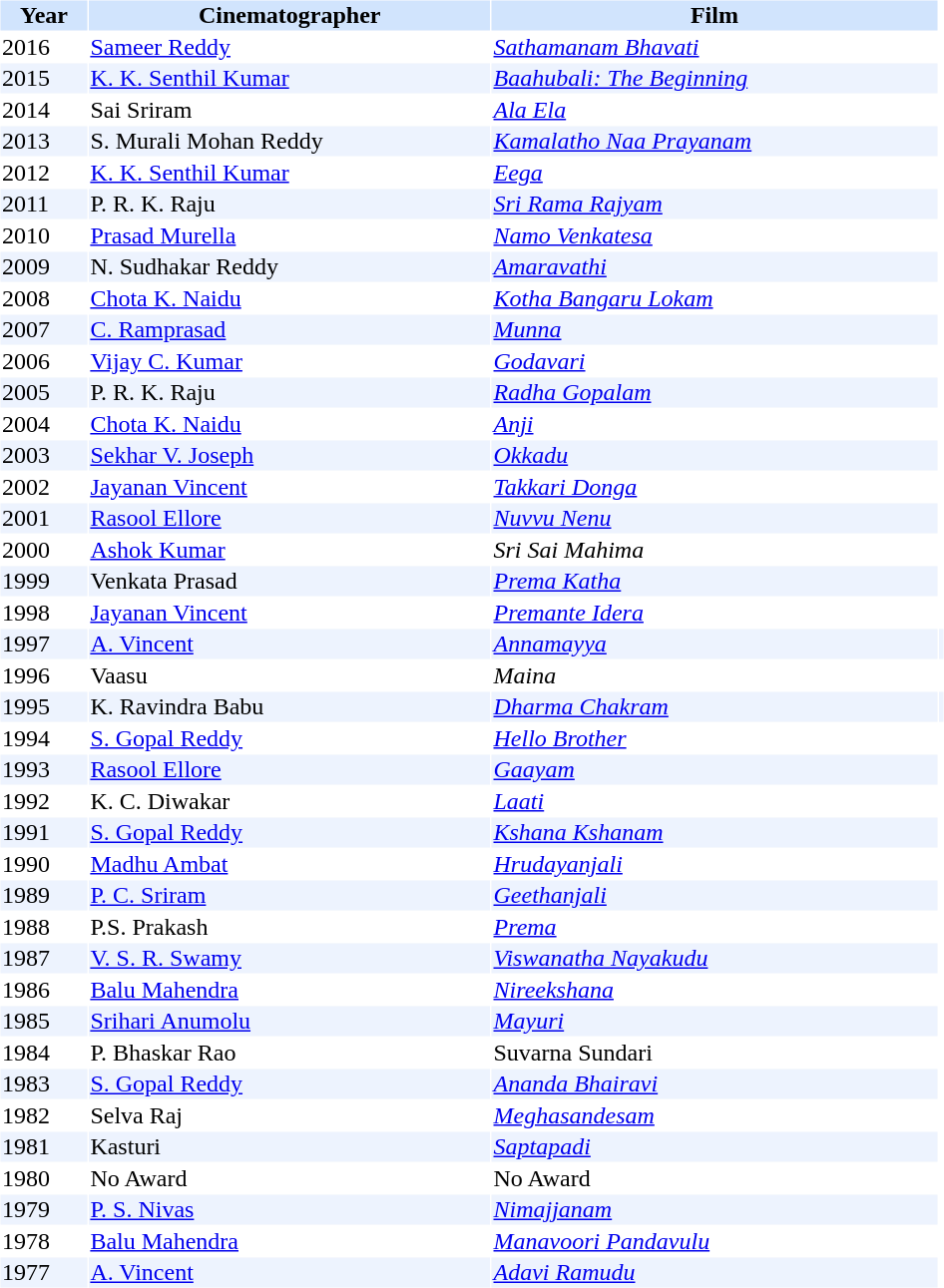<table cellspacing="1" cellpadding="1" border="0" width="50%">
<tr bgcolor="#d1e4fd">
<th>Year</th>
<th>Cinematographer</th>
<th>Film</th>
</tr>
<tr>
<td>2016</td>
<td><a href='#'>Sameer Reddy</a></td>
<td><em><a href='#'>Sathamanam Bhavati</a></em></td>
</tr>
<tr bgcolor=#edf3fe>
<td>2015</td>
<td><a href='#'>K. K. Senthil Kumar</a></td>
<td><em><a href='#'>Baahubali: The Beginning</a></em></td>
</tr>
<tr>
<td>2014</td>
<td>Sai Sriram</td>
<td><em><a href='#'>Ala Ela</a></em></td>
</tr>
<tr style="background:#edf3fe;">
<td>2013</td>
<td>S. Murali Mohan Reddy</td>
<td><em><a href='#'>Kamalatho Naa Prayanam</a></em></td>
</tr>
<tr>
<td>2012</td>
<td><a href='#'>K. K. Senthil Kumar</a></td>
<td><em><a href='#'>Eega</a></em></td>
</tr>
<tr bgcolor=#edf3fe>
<td>2011</td>
<td>P. R. K. Raju</td>
<td><em><a href='#'>Sri Rama Rajyam</a></em></td>
</tr>
<tr>
<td>2010</td>
<td><a href='#'>Prasad Murella</a></td>
<td><em><a href='#'>Namo Venkatesa</a></em></td>
</tr>
<tr bgcolor=#edf3fe>
<td>2009</td>
<td>N. Sudhakar Reddy</td>
<td><em><a href='#'>Amaravathi</a></em></td>
</tr>
<tr>
<td>2008</td>
<td><a href='#'>Chota K. Naidu</a></td>
<td><em><a href='#'>Kotha Bangaru Lokam</a></em></td>
</tr>
<tr bgcolor=#edf3fe>
<td>2007</td>
<td><a href='#'>C. Ramprasad</a></td>
<td><em><a href='#'>Munna</a></em></td>
</tr>
<tr>
<td>2006</td>
<td><a href='#'>Vijay C. Kumar</a></td>
<td><em><a href='#'>Godavari</a></em></td>
</tr>
<tr bgcolor=#edf3fe>
<td>2005</td>
<td>P. R. K. Raju</td>
<td><em><a href='#'>Radha Gopalam</a></em></td>
</tr>
<tr>
<td>2004</td>
<td><a href='#'>Chota K. Naidu</a></td>
<td><em><a href='#'>Anji</a></em></td>
</tr>
<tr bgcolor=#edf3fe>
<td>2003</td>
<td><a href='#'>Sekhar V. Joseph</a></td>
<td><em><a href='#'>Okkadu</a></em></td>
</tr>
<tr>
<td>2002</td>
<td><a href='#'>Jayanan Vincent</a></td>
<td><em><a href='#'>Takkari Donga</a></em></td>
</tr>
<tr bgcolor=#edf3fe>
<td>2001</td>
<td><a href='#'>Rasool Ellore</a></td>
<td><em><a href='#'>Nuvvu Nenu</a></em></td>
</tr>
<tr>
<td>2000</td>
<td><a href='#'>Ashok Kumar</a></td>
<td><em>Sri Sai Mahima</em></td>
</tr>
<tr bgcolor=#edf3fe>
<td>1999</td>
<td>Venkata Prasad</td>
<td><em><a href='#'>Prema Katha</a></em></td>
</tr>
<tr>
<td>1998</td>
<td><a href='#'>Jayanan Vincent</a></td>
<td><em><a href='#'>Premante Idera</a></em></td>
</tr>
<tr bgcolor=#edf3fe>
<td>1997</td>
<td><a href='#'>A. Vincent</a></td>
<td><em><a href='#'>Annamayya</a></em></td>
<td></td>
</tr>
<tr>
<td>1996</td>
<td>Vaasu</td>
<td><em>Maina</em></td>
<td></td>
</tr>
<tr bgcolor=#edf3fe>
<td>1995</td>
<td>K. Ravindra Babu </td>
<td><em><a href='#'>Dharma Chakram</a></em></td>
<td></td>
</tr>
<tr>
<td>1994</td>
<td><a href='#'>S. Gopal Reddy</a></td>
<td><em> <a href='#'>Hello Brother</a></em></td>
</tr>
<tr bgcolor=#edf3fe>
<td>1993</td>
<td><a href='#'>Rasool Ellore</a></td>
<td><em> <a href='#'>Gaayam</a></em></td>
</tr>
<tr>
<td>1992</td>
<td>K. C. Diwakar</td>
<td><em><a href='#'>Laati</a></em></td>
</tr>
<tr bgcolor=#edf3fe>
<td>1991</td>
<td><a href='#'>S. Gopal Reddy</a></td>
<td><em><a href='#'>Kshana Kshanam</a></em></td>
</tr>
<tr>
<td>1990</td>
<td><a href='#'>Madhu Ambat</a></td>
<td><em><a href='#'>Hrudayanjali</a></em></td>
</tr>
<tr bgcolor=#edf3fe>
<td>1989</td>
<td><a href='#'>P. C. Sriram</a></td>
<td><em><a href='#'>Geethanjali</a></em></td>
</tr>
<tr>
<td>1988</td>
<td>P.S. Prakash</td>
<td><em><a href='#'>Prema</a></em></td>
</tr>
<tr bgcolor=#edf3fe>
<td>1987</td>
<td><a href='#'>V. S. R. Swamy</a></td>
<td><em><a href='#'>Viswanatha Nayakudu</a></em></td>
</tr>
<tr>
<td>1986</td>
<td><a href='#'>Balu Mahendra</a></td>
<td><em><a href='#'>Nireekshana</a></em></td>
</tr>
<tr bgcolor=#edf3fe>
<td>1985</td>
<td><a href='#'>Srihari Anumolu</a></td>
<td><em><a href='#'>Mayuri</a></em></td>
</tr>
<tr>
<td>1984</td>
<td>P. Bhaskar Rao</td>
<td>Suvarna Sundari</td>
</tr>
<tr bgcolor=#edf3fe>
<td>1983</td>
<td><a href='#'>S. Gopal Reddy</a></td>
<td><em><a href='#'>Ananda Bhairavi</a></em></td>
</tr>
<tr>
<td>1982</td>
<td>Selva Raj</td>
<td><em><a href='#'>Meghasandesam</a></em></td>
</tr>
<tr bgcolor=#edf3fe>
<td>1981</td>
<td>Kasturi</td>
<td><em><a href='#'>Saptapadi</a></em></td>
</tr>
<tr>
<td>1980</td>
<td>No Award</td>
<td>No Award</td>
</tr>
<tr bgcolor=#edf3fe>
<td>1979</td>
<td><a href='#'>P. S. Nivas</a></td>
<td><em><a href='#'>Nimajjanam</a></em></td>
</tr>
<tr>
<td>1978</td>
<td><a href='#'>Balu Mahendra</a></td>
<td><em><a href='#'>Manavoori Pandavulu</a></em></td>
</tr>
<tr bgcolor=#edf3fe>
<td>1977</td>
<td><a href='#'>A. Vincent</a></td>
<td><em><a href='#'>Adavi Ramudu</a></em></td>
</tr>
</table>
